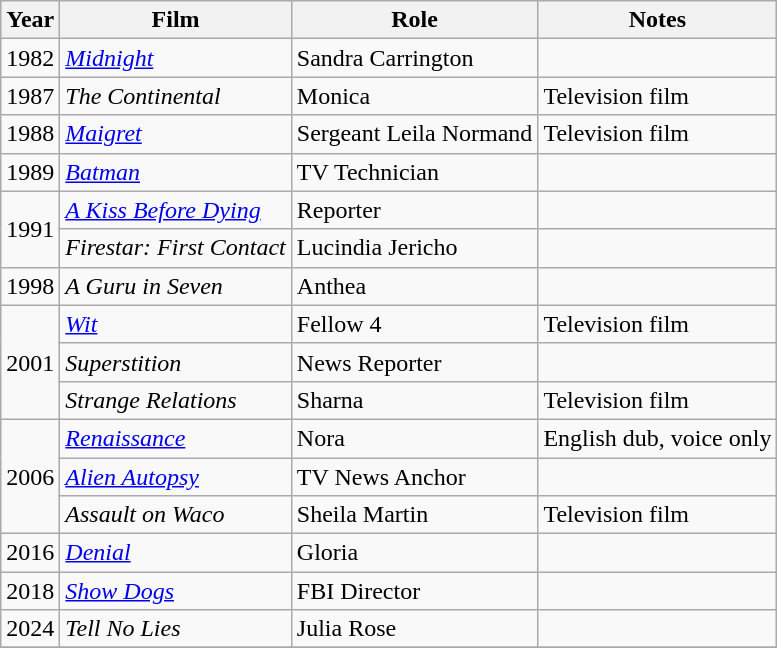<table class="wikitable">
<tr>
<th>Year</th>
<th>Film</th>
<th>Role</th>
<th>Notes</th>
</tr>
<tr>
<td>1982</td>
<td><em><a href='#'>Midnight</a></em></td>
<td>Sandra Carrington</td>
<td></td>
</tr>
<tr>
<td>1987</td>
<td><em>The Continental</em></td>
<td>Monica</td>
<td>Television film</td>
</tr>
<tr>
<td>1988</td>
<td><em><a href='#'>Maigret</a></em></td>
<td>Sergeant Leila Normand</td>
<td>Television film</td>
</tr>
<tr>
<td>1989</td>
<td><em><a href='#'>Batman</a></em></td>
<td>TV Technician</td>
<td></td>
</tr>
<tr>
<td rowspan="2">1991</td>
<td><em><a href='#'>A Kiss Before Dying</a></em></td>
<td>Reporter</td>
<td></td>
</tr>
<tr>
<td><em>Firestar: First Contact</em></td>
<td>Lucindia Jericho</td>
<td></td>
</tr>
<tr>
<td>1998</td>
<td><em>A Guru in Seven</em></td>
<td>Anthea</td>
<td></td>
</tr>
<tr>
<td rowspan="3">2001</td>
<td><em><a href='#'>Wit</a></em></td>
<td>Fellow 4</td>
<td>Television film</td>
</tr>
<tr>
<td><em>Superstition</em></td>
<td>News Reporter</td>
<td></td>
</tr>
<tr>
<td><em>Strange Relations</em></td>
<td>Sharna</td>
<td>Television film</td>
</tr>
<tr>
<td rowspan="3">2006</td>
<td><em><a href='#'>Renaissance</a></em></td>
<td>Nora</td>
<td>English dub, voice only</td>
</tr>
<tr>
<td><em><a href='#'>Alien Autopsy</a></em></td>
<td>TV News Anchor</td>
<td></td>
</tr>
<tr>
<td><em>Assault on Waco</em></td>
<td>Sheila Martin</td>
<td>Television film</td>
</tr>
<tr>
<td>2016</td>
<td><em><a href='#'>Denial</a></em></td>
<td>Gloria</td>
<td></td>
</tr>
<tr>
<td>2018</td>
<td><em><a href='#'>Show Dogs</a></em></td>
<td>FBI Director</td>
<td></td>
</tr>
<tr>
<td>2024</td>
<td><em>Tell No Lies</em></td>
<td>Julia Rose</td>
<td></td>
</tr>
<tr>
</tr>
</table>
